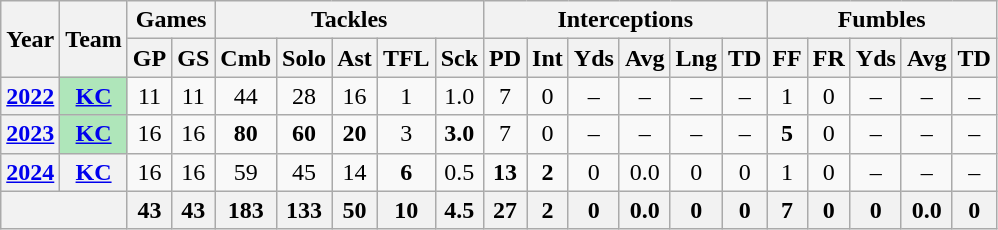<table class="wikitable" style="text-align: center;">
<tr>
<th rowspan="2">Year</th>
<th rowspan="2">Team</th>
<th colspan="2">Games</th>
<th colspan="5">Tackles</th>
<th colspan="6">Interceptions</th>
<th colspan="5">Fumbles</th>
</tr>
<tr>
<th>GP</th>
<th>GS</th>
<th>Cmb</th>
<th>Solo</th>
<th>Ast</th>
<th>TFL</th>
<th>Sck</th>
<th>PD</th>
<th>Int</th>
<th>Yds</th>
<th>Avg</th>
<th>Lng</th>
<th>TD</th>
<th>FF</th>
<th>FR</th>
<th>Yds</th>
<th>Avg</th>
<th>TD</th>
</tr>
<tr>
<th><a href='#'>2022</a></th>
<th style=background:#afe6ba; width:3em;"><a href='#'>KC</a></th>
<td>11</td>
<td>11</td>
<td>44</td>
<td>28</td>
<td>16</td>
<td>1</td>
<td>1.0</td>
<td>7</td>
<td>0</td>
<td>–</td>
<td>–</td>
<td>–</td>
<td>–</td>
<td>1</td>
<td>0</td>
<td>–</td>
<td>–</td>
<td>–</td>
</tr>
<tr>
<th><a href='#'>2023</a></th>
<th style=background:#afe6ba; width:3em;"><a href='#'>KC</a></th>
<td>16</td>
<td>16</td>
<td><strong>80</strong></td>
<td><strong>60</strong></td>
<td><strong>20</strong></td>
<td>3</td>
<td><strong>3.0</strong></td>
<td>7</td>
<td>0</td>
<td>–</td>
<td>–</td>
<td>–</td>
<td>–</td>
<td><strong>5</strong></td>
<td>0</td>
<td>–</td>
<td>–</td>
<td>–</td>
</tr>
<tr>
<th><a href='#'>2024</a></th>
<th><a href='#'>KC</a></th>
<td>16</td>
<td>16</td>
<td>59</td>
<td>45</td>
<td>14</td>
<td><strong>6</strong></td>
<td>0.5</td>
<td><strong>13</strong></td>
<td><strong>2</strong></td>
<td>0</td>
<td>0.0</td>
<td>0</td>
<td>0</td>
<td>1</td>
<td>0</td>
<td>–</td>
<td>–</td>
<td>–</td>
</tr>
<tr>
<th colspan="2"></th>
<th>43</th>
<th>43</th>
<th>183</th>
<th>133</th>
<th>50</th>
<th>10</th>
<th>4.5</th>
<th>27</th>
<th>2</th>
<th>0</th>
<th>0.0</th>
<th>0</th>
<th>0</th>
<th>7</th>
<th>0</th>
<th>0</th>
<th>0.0</th>
<th>0</th>
</tr>
</table>
